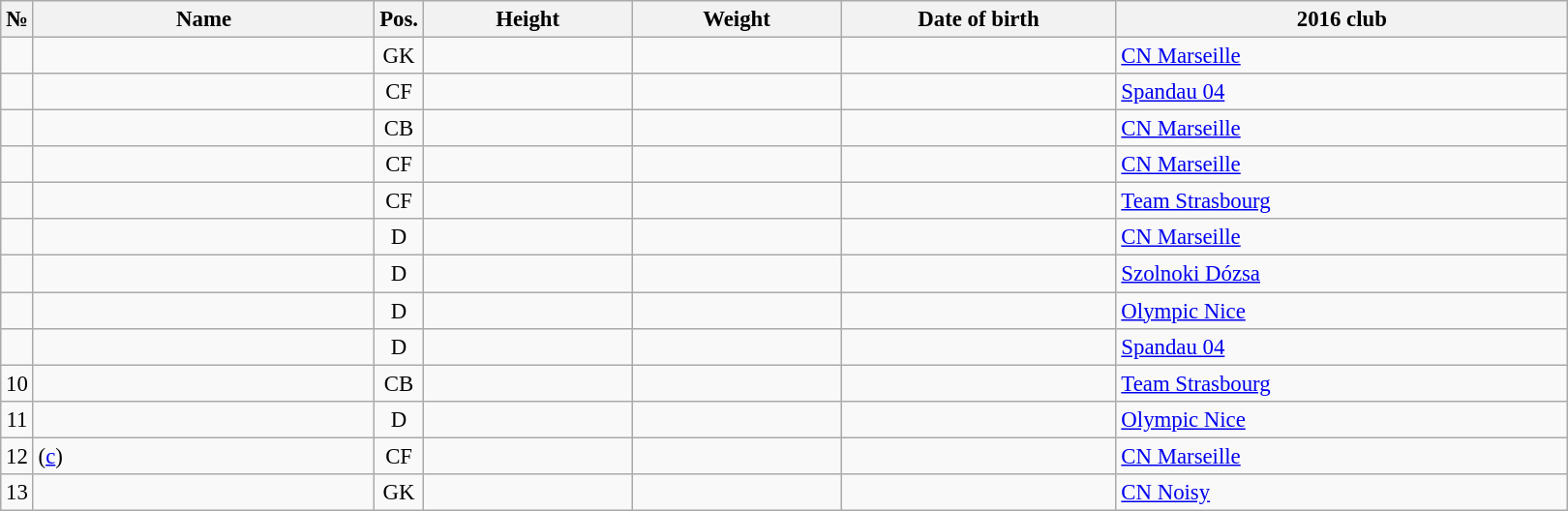<table class="wikitable sortable" style="font-size:95%; text-align:center;">
<tr>
<th>№</th>
<th style="width:15em">Name</th>
<th>Pos.</th>
<th style="width:9em">Height</th>
<th style="width:9em">Weight</th>
<th style="width:12em">Date of birth</th>
<th style="width:20em">2016 club</th>
</tr>
<tr>
<td></td>
<td style="text-align:left;"></td>
<td>GK</td>
<td></td>
<td></td>
<td style="text-align:right;"></td>
<td style="text-align:left;"> <a href='#'>CN Marseille</a></td>
</tr>
<tr>
<td></td>
<td style="text-align:left;"></td>
<td>CF</td>
<td></td>
<td></td>
<td style="text-align:right;"></td>
<td style="text-align:left;"> <a href='#'>Spandau 04</a></td>
</tr>
<tr>
<td></td>
<td style="text-align:left;"></td>
<td>CB</td>
<td></td>
<td></td>
<td style="text-align:right;"></td>
<td style="text-align:left;"> <a href='#'>CN Marseille</a></td>
</tr>
<tr>
<td></td>
<td style="text-align:left;"></td>
<td>CF</td>
<td></td>
<td></td>
<td style="text-align:right;"></td>
<td style="text-align:left;"> <a href='#'>CN Marseille</a></td>
</tr>
<tr>
<td></td>
<td style="text-align:left;"></td>
<td>CF</td>
<td></td>
<td></td>
<td style="text-align:right;"></td>
<td style="text-align:left;"> <a href='#'>Team Strasbourg</a></td>
</tr>
<tr>
<td></td>
<td style="text-align:left;"></td>
<td>D</td>
<td></td>
<td></td>
<td style="text-align:right;"></td>
<td style="text-align:left;"> <a href='#'>CN Marseille</a></td>
</tr>
<tr>
<td></td>
<td style="text-align:left;"></td>
<td>D</td>
<td></td>
<td></td>
<td style="text-align:right;"></td>
<td style="text-align:left;"> <a href='#'>Szolnoki Dózsa</a></td>
</tr>
<tr>
<td></td>
<td style="text-align:left;"></td>
<td>D</td>
<td></td>
<td></td>
<td style="text-align:right;"></td>
<td style="text-align:left;"> <a href='#'>Olympic Nice</a></td>
</tr>
<tr>
<td></td>
<td style="text-align:left;"></td>
<td>D</td>
<td></td>
<td></td>
<td style="text-align:right;"></td>
<td style="text-align:left;"> <a href='#'>Spandau 04</a></td>
</tr>
<tr>
<td>10</td>
<td style="text-align:left;"></td>
<td>CB</td>
<td></td>
<td></td>
<td style="text-align:right;"></td>
<td style="text-align:left;"> <a href='#'>Team Strasbourg</a></td>
</tr>
<tr>
<td>11</td>
<td style="text-align:left;"></td>
<td>D</td>
<td></td>
<td></td>
<td style="text-align:right;"></td>
<td style="text-align:left;"> <a href='#'>Olympic Nice</a></td>
</tr>
<tr>
<td>12</td>
<td style="text-align:left;"> (<a href='#'>c</a>)</td>
<td>CF</td>
<td></td>
<td></td>
<td style="text-align:right;"></td>
<td style="text-align:left;"> <a href='#'>CN Marseille</a></td>
</tr>
<tr>
<td>13</td>
<td style="text-align:left;"></td>
<td>GK</td>
<td></td>
<td></td>
<td style="text-align:right;"></td>
<td style="text-align:left;"> <a href='#'>CN Noisy</a></td>
</tr>
</table>
